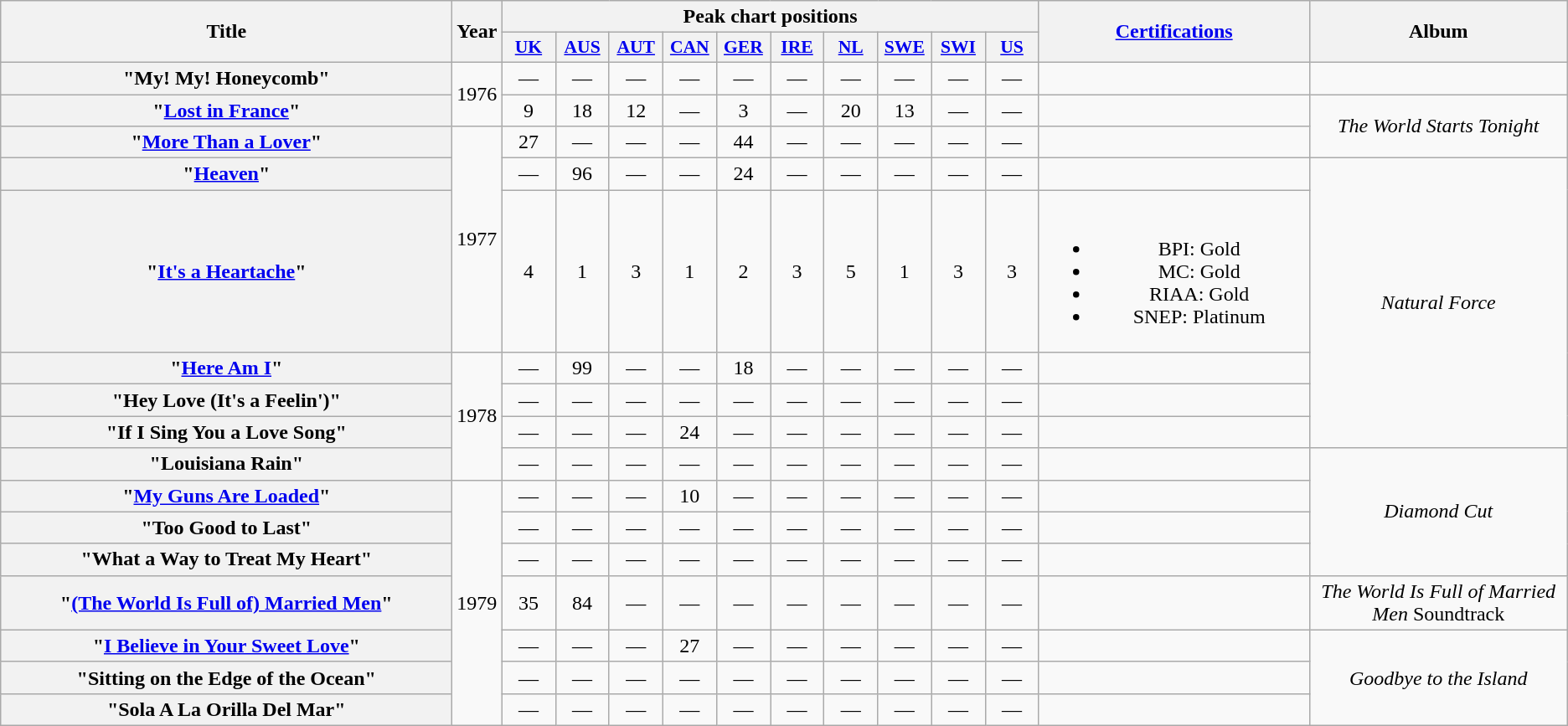<table class="wikitable plainrowheaders" style="text-align:center;">
<tr>
<th scope="col" rowspan="2" style="width:22em;">Title</th>
<th scope="col" rowspan="2">Year</th>
<th scope="col" colspan="10">Peak chart positions</th>
<th scope="col" rowspan="2" style="width:13em;"><a href='#'>Certifications</a></th>
<th scope="col" rowspan="2">Album</th>
</tr>
<tr>
<th scope="col" style="width:2.5em;font-size:90%;"><a href='#'>UK</a><br></th>
<th scope="col" style="width:2.5em;font-size:90%;"><a href='#'>AUS</a><br></th>
<th scope="col" style="width:2.5em;font-size:90%;"><a href='#'>AUT</a><br></th>
<th scope="col" style="width:2.5em;font-size:90%;"><a href='#'>CAN</a><br></th>
<th scope="col" style="width:2.5em;font-size:90%;"><a href='#'>GER</a><br></th>
<th scope="col" style="width:2.5em;font-size:90%;"><a href='#'>IRE</a></th>
<th scope="col" style="width:2.5em;font-size:90%;"><a href='#'>NL</a><br></th>
<th scope="col" style="width:2.5em;font-size:90%;"><a href='#'>SWE</a><br></th>
<th scope="col" style="width:2.5em;font-size:90%;"><a href='#'>SWI</a><br></th>
<th scope="col" style="width:2.5em;font-size:90%;"><a href='#'>US</a><br></th>
</tr>
<tr>
<th scope="row">"My! My! Honeycomb"</th>
<td rowspan="2">1976</td>
<td>—</td>
<td>—</td>
<td>—</td>
<td>—</td>
<td>—</td>
<td>—</td>
<td>—</td>
<td>—</td>
<td>—</td>
<td>—</td>
<td></td>
<td></td>
</tr>
<tr>
<th scope="row">"<a href='#'>Lost in France</a>"</th>
<td>9</td>
<td>18</td>
<td>12</td>
<td>—</td>
<td>3</td>
<td>—</td>
<td>20</td>
<td>13</td>
<td>—</td>
<td>—</td>
<td></td>
<td rowspan="2"><em>The World Starts Tonight</em></td>
</tr>
<tr>
<th scope="row">"<a href='#'>More Than a Lover</a>"</th>
<td rowspan="3">1977</td>
<td>27</td>
<td>—</td>
<td>—</td>
<td>—</td>
<td>44</td>
<td>—</td>
<td>—</td>
<td>—</td>
<td>—</td>
<td>—</td>
</tr>
<tr>
<th scope="row">"<a href='#'>Heaven</a>"</th>
<td>—</td>
<td>96</td>
<td>—</td>
<td>—</td>
<td>24</td>
<td>—</td>
<td>—</td>
<td>—</td>
<td>—</td>
<td>—</td>
<td></td>
<td rowspan="5"><em>Natural Force</em></td>
</tr>
<tr>
<th scope="row">"<a href='#'>It's a Heartache</a>"</th>
<td>4</td>
<td>1</td>
<td>3</td>
<td>1</td>
<td>2</td>
<td>3</td>
<td>5</td>
<td>1</td>
<td>3</td>
<td>3</td>
<td><br><ul><li>BPI: Gold</li><li>MC: Gold</li><li>RIAA: Gold</li><li>SNEP: Platinum</li></ul></td>
</tr>
<tr>
<th scope="row">"<a href='#'>Here Am I</a>"</th>
<td rowspan="4">1978</td>
<td>—</td>
<td>99</td>
<td>—</td>
<td>—</td>
<td>18</td>
<td>—</td>
<td>—</td>
<td>—</td>
<td>—</td>
<td>—</td>
<td></td>
</tr>
<tr>
<th scope="row">"Hey Love (It's a Feelin')"</th>
<td>—</td>
<td>—</td>
<td>—</td>
<td>—</td>
<td>—</td>
<td>—</td>
<td>—</td>
<td>—</td>
<td>—</td>
<td>—</td>
<td></td>
</tr>
<tr>
<th scope="row">"If I Sing You a Love Song"</th>
<td>—</td>
<td>—</td>
<td>—</td>
<td>24</td>
<td>—</td>
<td>—</td>
<td>—</td>
<td>—</td>
<td>—</td>
<td>—</td>
<td></td>
</tr>
<tr>
<th scope="row">"Louisiana Rain"</th>
<td>—</td>
<td>—</td>
<td>—</td>
<td>—</td>
<td>—</td>
<td>—</td>
<td>—</td>
<td>—</td>
<td>—</td>
<td>—</td>
<td></td>
<td rowspan="4"><em>Diamond Cut</em></td>
</tr>
<tr>
<th scope="row">"<a href='#'>My Guns Are Loaded</a>"</th>
<td rowspan="7">1979</td>
<td>—</td>
<td>—</td>
<td>—</td>
<td>10</td>
<td>—</td>
<td>—</td>
<td>—</td>
<td>—</td>
<td>—</td>
<td>—</td>
<td></td>
</tr>
<tr>
<th scope="row">"Too Good to Last"</th>
<td>—</td>
<td>—</td>
<td>—</td>
<td>—</td>
<td>—</td>
<td>—</td>
<td>—</td>
<td>—</td>
<td>—</td>
<td>—</td>
<td></td>
</tr>
<tr>
<th scope="row">"What a Way to Treat My Heart"</th>
<td>—</td>
<td>—</td>
<td>—</td>
<td>—</td>
<td>—</td>
<td>—</td>
<td>—</td>
<td>—</td>
<td>—</td>
<td>—</td>
<td></td>
</tr>
<tr>
<th scope="row">"<a href='#'>(The World Is Full of) Married Men</a>"</th>
<td>35</td>
<td>84</td>
<td>—</td>
<td>—</td>
<td>—</td>
<td>—</td>
<td>—</td>
<td>—</td>
<td>—</td>
<td>—</td>
<td></td>
<td><em>The World Is Full of Married Men</em> Soundtrack</td>
</tr>
<tr>
<th scope="row">"<a href='#'>I Believe in Your Sweet Love</a>"</th>
<td>—</td>
<td>—</td>
<td>—</td>
<td>27</td>
<td>—</td>
<td>—</td>
<td>—</td>
<td>—</td>
<td>—</td>
<td>—</td>
<td></td>
<td rowspan="3"><em>Goodbye to the Island</em></td>
</tr>
<tr>
<th scope="row">"Sitting on the Edge of the Ocean"</th>
<td>—</td>
<td>—</td>
<td>—</td>
<td>—</td>
<td>—</td>
<td>—</td>
<td>—</td>
<td>—</td>
<td>—</td>
<td>—</td>
<td></td>
</tr>
<tr>
<th scope="row">"Sola A La Orilla Del Mar"</th>
<td>—</td>
<td>—</td>
<td>—</td>
<td>—</td>
<td>—</td>
<td>—</td>
<td>—</td>
<td>—</td>
<td>—</td>
<td>—</td>
<td></td>
</tr>
</table>
